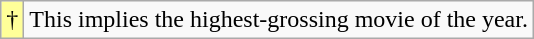<table class="wikitable">
<tr>
<td style="background-color:#FFFF99"align="center">†</td>
<td>This implies the highest-grossing movie of the year.</td>
</tr>
</table>
